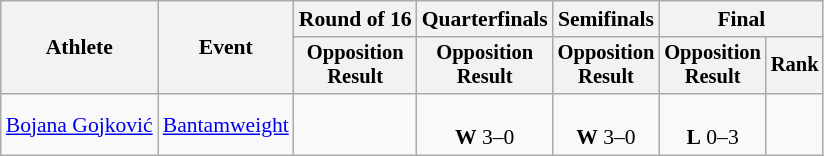<table class="wikitable" style="font-size:90%">
<tr>
<th rowspan=2>Athlete</th>
<th rowspan=2>Event</th>
<th>Round of 16</th>
<th>Quarterfinals</th>
<th>Semifinals</th>
<th colspan=2>Final</th>
</tr>
<tr style="font-size:95%">
<th>Opposition<br>Result</th>
<th>Opposition<br>Result</th>
<th>Opposition<br>Result</th>
<th>Opposition<br>Result</th>
<th>Rank</th>
</tr>
<tr align=center>
<td align=left><a href='#'>Bojana Gojković</a></td>
<td align=left><a href='#'>Bantamweight</a></td>
<td></td>
<td><br><strong>W</strong> 3–0</td>
<td><br><strong>W</strong> 3–0</td>
<td><br><strong>L</strong> 0–3</td>
<td></td>
</tr>
</table>
